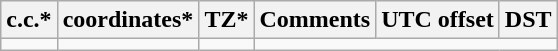<table class="wikitable sortable">
<tr>
<th>c.c.*</th>
<th>coordinates*</th>
<th>TZ*</th>
<th>Comments</th>
<th>UTC offset</th>
<th>DST</th>
</tr>
<tr --->
<td></td>
<td></td>
<td></td>
</tr>
</table>
